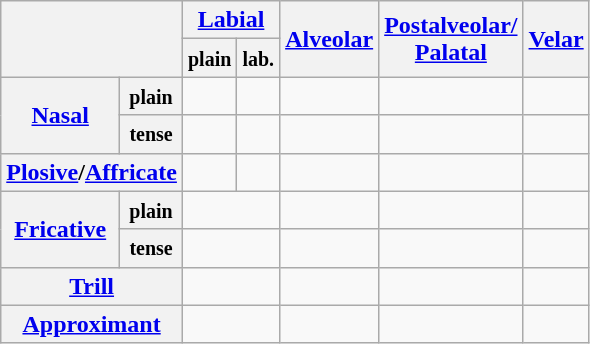<table class="wikitable" style=text-align:center>
<tr>
<th rowspan="2" colspan="2"></th>
<th colspan="2"><a href='#'>Labial</a></th>
<th rowspan="2"><a href='#'>Alveolar</a></th>
<th rowspan="2"><a href='#'>Postalveolar/</a><br><a href='#'>Palatal</a></th>
<th rowspan="2"><a href='#'>Velar</a></th>
</tr>
<tr>
<th><small>plain</small></th>
<th><small>lab.</small></th>
</tr>
<tr>
<th rowspan="2"><a href='#'>Nasal</a></th>
<th><small>plain</small></th>
<td></td>
<td></td>
<td></td>
<td></td>
<td></td>
</tr>
<tr>
<th><small>tense</small></th>
<td></td>
<td></td>
<td></td>
<td></td>
<td></td>
</tr>
<tr>
<th colspan="2"><a href='#'>Plosive</a>/<a href='#'>Affricate</a></th>
<td></td>
<td></td>
<td></td>
<td></td>
<td></td>
</tr>
<tr>
<th rowspan="2"><a href='#'>Fricative</a></th>
<th><small>plain</small></th>
<td colspan="2"></td>
<td></td>
<td></td>
<td></td>
</tr>
<tr>
<th><small>tense</small></th>
<td colspan="2"></td>
<td></td>
<td></td>
<td></td>
</tr>
<tr>
<th colspan="2"><a href='#'>Trill</a></th>
<td colspan="2"></td>
<td></td>
<td></td>
<td></td>
</tr>
<tr>
<th colspan="2"><a href='#'>Approximant</a></th>
<td colspan="2"></td>
<td></td>
<td></td>
<td></td>
</tr>
</table>
